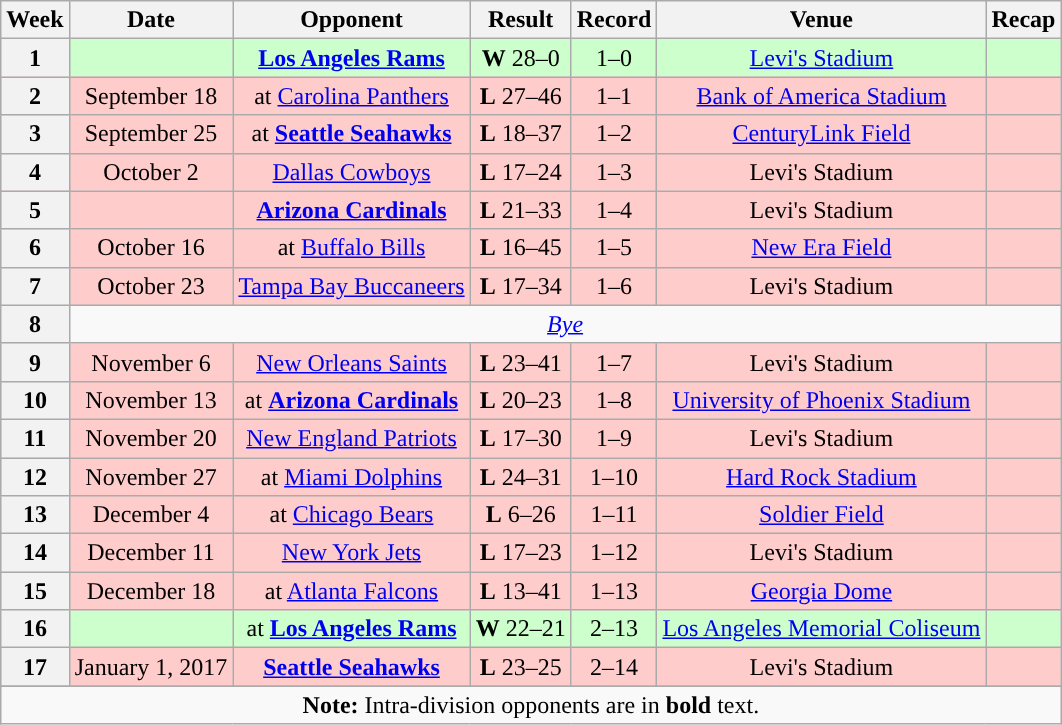<table class="wikitable" style="text-align:center">
<tr>
<th>Week</th>
<th>Date</th>
<th>Opponent</th>
<th>Result</th>
<th>Record</th>
<th>Venue</th>
<th>Recap</th>
</tr>
<tr style="background:#cfc">
<th>1</th>
<td></td>
<td><strong><a href='#'>Los Angeles Rams</a></strong></td>
<td><strong>W</strong> 28–0</td>
<td>1–0</td>
<td><a href='#'>Levi's Stadium</a></td>
<td></td>
</tr>
<tr style="background:#fcc">
<th>2</th>
<td>September 18</td>
<td>at <a href='#'>Carolina Panthers</a></td>
<td><strong>L</strong> 27–46</td>
<td>1–1</td>
<td><a href='#'>Bank of America Stadium</a></td>
<td></td>
</tr>
<tr style="background:#fcc">
<th>3</th>
<td>September 25</td>
<td>at <strong><a href='#'>Seattle Seahawks</a></strong></td>
<td><strong>L</strong> 18–37</td>
<td>1–2</td>
<td><a href='#'>CenturyLink Field</a></td>
<td></td>
</tr>
<tr style="background:#fcc">
<th>4</th>
<td>October 2</td>
<td><a href='#'>Dallas Cowboys</a></td>
<td><strong>L</strong> 17–24</td>
<td>1–3</td>
<td>Levi's Stadium</td>
<td></td>
</tr>
<tr style="background:#fcc">
<th>5</th>
<td></td>
<td><strong><a href='#'>Arizona Cardinals</a></strong></td>
<td><strong>L</strong> 21–33</td>
<td>1–4</td>
<td>Levi's Stadium</td>
<td></td>
</tr>
<tr style="background:#fcc">
<th>6</th>
<td>October 16</td>
<td>at <a href='#'>Buffalo Bills</a></td>
<td><strong>L</strong> 16–45</td>
<td>1–5</td>
<td><a href='#'>New Era Field</a></td>
<td></td>
</tr>
<tr style="background:#fcc">
<th>7</th>
<td>October 23</td>
<td><a href='#'>Tampa Bay Buccaneers</a></td>
<td><strong>L</strong> 17–34</td>
<td>1–6</td>
<td>Levi's Stadium</td>
<td></td>
</tr>
<tr>
<th>8</th>
<td colspan=6><em><a href='#'>Bye</a></em></td>
</tr>
<tr style="background:#fcc">
<th>9</th>
<td>November 6</td>
<td><a href='#'>New Orleans Saints</a></td>
<td><strong>L</strong> 23–41</td>
<td>1–7</td>
<td>Levi's Stadium</td>
<td></td>
</tr>
<tr style="background:#fcc">
<th>10</th>
<td>November 13</td>
<td>at <strong><a href='#'>Arizona Cardinals</a></strong></td>
<td><strong>L</strong> 20–23</td>
<td>1–8</td>
<td><a href='#'>University of Phoenix Stadium</a></td>
<td></td>
</tr>
<tr style="background:#fcc">
<th>11</th>
<td>November 20</td>
<td><a href='#'>New England Patriots</a></td>
<td><strong>L</strong> 17–30</td>
<td>1–9</td>
<td>Levi's Stadium</td>
<td></td>
</tr>
<tr style="background:#fcc">
<th>12</th>
<td>November 27</td>
<td>at <a href='#'>Miami Dolphins</a></td>
<td><strong>L</strong> 24–31</td>
<td>1–10</td>
<td><a href='#'>Hard Rock Stadium</a></td>
<td></td>
</tr>
<tr style="background:#fcc">
<th>13</th>
<td>December 4</td>
<td>at <a href='#'>Chicago Bears</a></td>
<td><strong>L</strong> 6–26</td>
<td>1–11</td>
<td><a href='#'>Soldier Field</a></td>
<td></td>
</tr>
<tr style="background:#fcc">
<th>14</th>
<td>December 11</td>
<td><a href='#'>New York Jets</a></td>
<td><strong>L</strong> 17–23 </td>
<td>1–12</td>
<td>Levi's Stadium</td>
<td></td>
</tr>
<tr style="background:#fcc">
<th>15</th>
<td>December 18</td>
<td>at <a href='#'>Atlanta Falcons</a></td>
<td><strong>L</strong> 13–41</td>
<td>1–13</td>
<td><a href='#'>Georgia Dome</a></td>
<td></td>
</tr>
<tr style="background:#cfc">
<th>16</th>
<td></td>
<td>at <strong><a href='#'>Los Angeles Rams</a></strong></td>
<td><strong>W</strong> 22–21</td>
<td>2–13</td>
<td><a href='#'>Los Angeles Memorial Coliseum</a></td>
<td></td>
</tr>
<tr style="background:#fcc">
<th>17</th>
<td>January 1, 2017</td>
<td><strong><a href='#'>Seattle Seahawks</a></strong></td>
<td><strong>L</strong> 23–25</td>
<td>2–14</td>
<td>Levi's Stadium</td>
<td></td>
</tr>
<tr>
</tr>
<tr>
<td colspan="8"><strong>Note:</strong> Intra-division opponents are in <strong>bold</strong> text.</td>
</tr>
</table>
